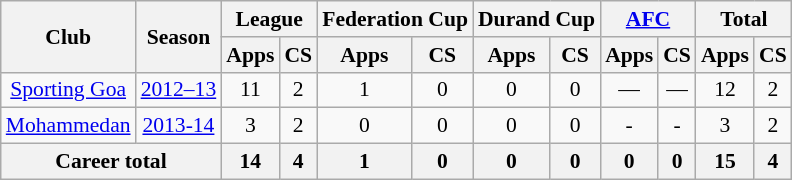<table class="wikitable" style="font-size:90%; text-align:center;">
<tr>
<th rowspan="2">Club</th>
<th rowspan="2">Season</th>
<th colspan="2">League</th>
<th colspan="2">Federation Cup</th>
<th colspan="2">Durand Cup</th>
<th colspan="2"><a href='#'>AFC</a></th>
<th colspan="2">Total</th>
</tr>
<tr>
<th>Apps</th>
<th>CS</th>
<th>Apps</th>
<th>CS</th>
<th>Apps</th>
<th>CS</th>
<th>Apps</th>
<th>CS</th>
<th>Apps</th>
<th>CS</th>
</tr>
<tr>
<td><a href='#'>Sporting Goa</a></td>
<td><a href='#'>2012–13</a></td>
<td>11</td>
<td>2</td>
<td>1</td>
<td>0</td>
<td>0</td>
<td>0</td>
<td>—</td>
<td>—</td>
<td>12</td>
<td>2</td>
</tr>
<tr>
<td><a href='#'>Mohammedan</a></td>
<td><a href='#'>2013-14</a></td>
<td>3</td>
<td>2</td>
<td>0</td>
<td>0</td>
<td>0</td>
<td>0</td>
<td>-</td>
<td>-</td>
<td>3</td>
<td>2</td>
</tr>
<tr>
<th colspan="2">Career total</th>
<th>14</th>
<th>4</th>
<th>1</th>
<th>0</th>
<th>0</th>
<th>0</th>
<th>0</th>
<th>0</th>
<th>15</th>
<th>4</th>
</tr>
</table>
